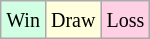<table class="wikitable">
<tr>
<td style="background:#d0ffe3;"><small>Win</small></td>
<td style="background:#ffd;"><small>Draw</small></td>
<td style="background:#ffd0e3;"><small>Loss</small></td>
</tr>
</table>
